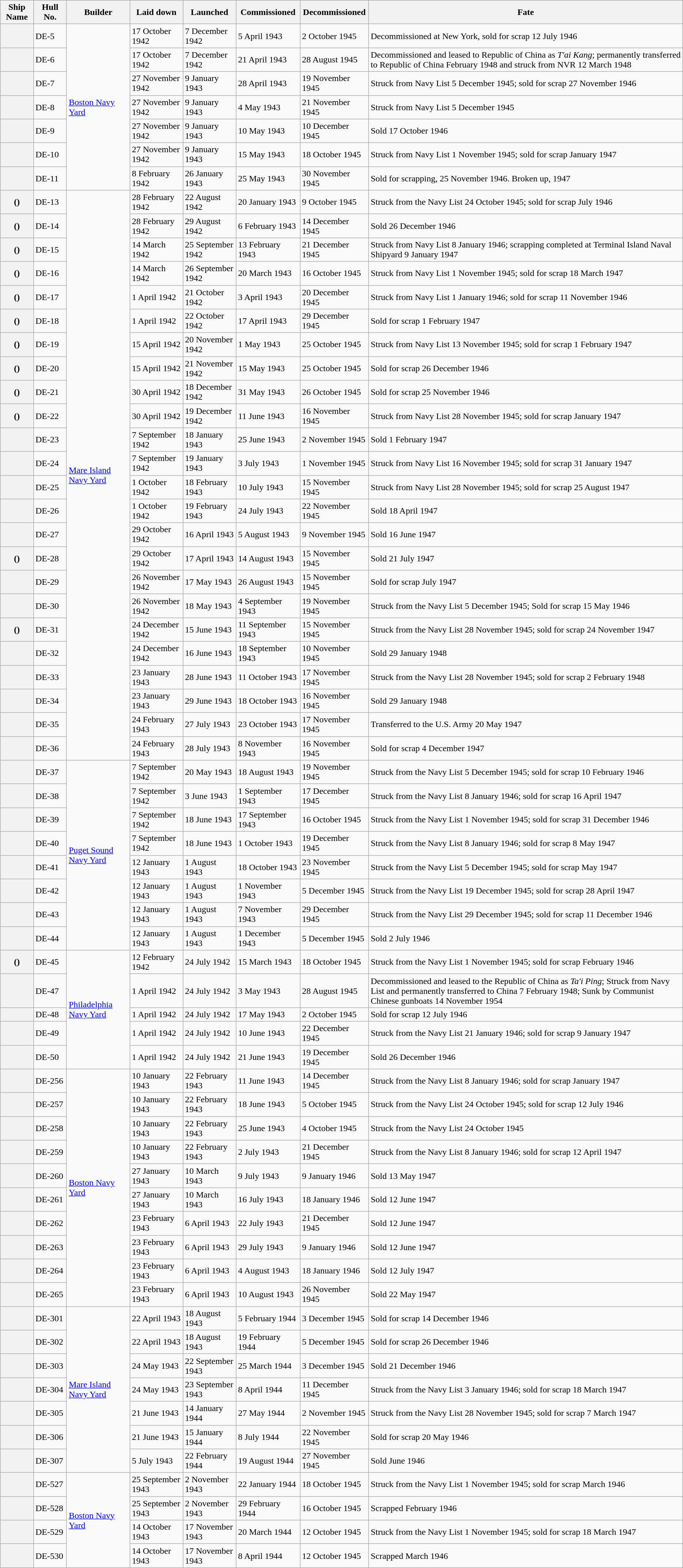<table class="sortable wikitable plainrowheaders">
<tr>
<th scope="col">Ship Name</th>
<th scope="col">Hull No.</th>
<th scope="col">Builder</th>
<th scope="col">Laid down</th>
<th scope="col">Launched</th>
<th scope="col">Commissioned</th>
<th scope="col">Decommissioned</th>
<th scope="col">Fate</th>
</tr>
<tr>
<th scope="row"></th>
<td>DE-5</td>
<td rowspan=7><a href='#'>Boston Navy Yard</a></td>
<td>17 October 1942</td>
<td>7 December 1942</td>
<td>5 April 1943</td>
<td>2 October 1945</td>
<td>Decommissioned at New York, sold for scrap 12 July 1946</td>
</tr>
<tr>
<th scope="row"></th>
<td>DE-6</td>
<td>17 October 1942</td>
<td>7 December 1942</td>
<td>21 April 1943</td>
<td>28 August 1945</td>
<td>Decommissioned and leased to Republic of China as <em>T'ai Kang</em>; permanently transferred to Republic of China February 1948 and struck from NVR 12 March 1948</td>
</tr>
<tr>
<th scope="row"></th>
<td>DE-7</td>
<td>27 November 1942</td>
<td>9 January 1943</td>
<td>28 April 1943</td>
<td>19 November 1945</td>
<td>Struck from Navy List 5 December 1945; sold for scrap 27 November 1946</td>
</tr>
<tr>
<th scope="row"></th>
<td>DE-8</td>
<td>27 November 1942</td>
<td>9 January 1943</td>
<td>4 May 1943</td>
<td>21 November 1945</td>
<td>Struck from Navy List 5 December 1945</td>
</tr>
<tr>
<th scope="row"></th>
<td>DE-9</td>
<td>27 November 1942</td>
<td>9 January 1943</td>
<td>10 May 1943</td>
<td>10 December 1945</td>
<td>Sold 17 October 1946</td>
</tr>
<tr>
<th scope="row"></th>
<td>DE-10</td>
<td>27 November 1942</td>
<td>9 January 1943</td>
<td>15 May 1943</td>
<td>18 October 1945</td>
<td>Struck from Navy List 1 November 1945; sold for scrap January 1947</td>
</tr>
<tr>
<th scope="row"></th>
<td>DE-11</td>
<td>8 February 1942</td>
<td>26 January 1943</td>
<td>25 May 1943</td>
<td>30 November 1945</td>
<td>Sold for scrapping, 25 November 1946. Broken up, 1947</td>
</tr>
<tr>
<th scope="row"> ()</th>
<td>DE-13</td>
<td rowspan=24><a href='#'>Mare Island Navy Yard</a></td>
<td>28 February 1942</td>
<td>22 August 1942</td>
<td>20 January 1943</td>
<td>9 October 1945</td>
<td>Struck from the Navy List 24 October 1945; sold for scrap July 1946</td>
</tr>
<tr>
<th scope="row"> ()</th>
<td>DE-14</td>
<td>28 February 1942</td>
<td>29 August 1942</td>
<td>6 February 1943</td>
<td>14 December 1945</td>
<td>Sold 26 December 1946</td>
</tr>
<tr>
<th scope="row"> ()</th>
<td>DE-15</td>
<td>14 March 1942</td>
<td>25 September 1942</td>
<td>13 February 1943</td>
<td>21 December 1945</td>
<td>Struck from Navy List 8 January 1946; scrapping completed at Terminal Island Naval Shipyard 9 January 1947</td>
</tr>
<tr>
<th scope="row"> ()</th>
<td>DE-16</td>
<td>14 March 1942</td>
<td>26 September 1942</td>
<td>20 March 1943</td>
<td>16 October 1945</td>
<td>Struck from Navy List 1 November 1945; sold for scrap 18 March 1947</td>
</tr>
<tr>
<th scope="row"> ()</th>
<td>DE-17</td>
<td>1 April 1942</td>
<td>21 October 1942</td>
<td>3 April 1943</td>
<td>20 December 1945</td>
<td>Struck from Navy List 1 January 1946; sold for scrap 11 November 1946</td>
</tr>
<tr>
<th scope="row"> ()</th>
<td>DE-18</td>
<td>1 April 1942</td>
<td>22 October 1942</td>
<td>17 April 1943</td>
<td>29 December 1945</td>
<td>Sold for scrap 1 February 1947</td>
</tr>
<tr>
<th scope="row"> ()</th>
<td>DE-19</td>
<td>15 April 1942</td>
<td>20 November 1942</td>
<td>1 May 1943</td>
<td>25 October 1945</td>
<td>Struck from Navy List 13 November 1945; sold for scrap 1 February 1947</td>
</tr>
<tr>
<th scope="row"> ()</th>
<td>DE-20</td>
<td>15 April 1942</td>
<td>21 November 1942</td>
<td>15 May 1943</td>
<td>25 October 1945</td>
<td>Sold for scrap 26 December 1946</td>
</tr>
<tr>
<th scope="row"> ()</th>
<td>DE-21</td>
<td>30 April 1942</td>
<td>18 December 1942</td>
<td>31 May 1943</td>
<td>26 October 1945</td>
<td>Sold for scrap 25 November 1946</td>
</tr>
<tr>
<th scope="row"> ()</th>
<td>DE-22</td>
<td>30 April 1942</td>
<td>19 December 1942</td>
<td>11 June 1943</td>
<td>16 November 1945</td>
<td>Struck from Navy List 28 November 1945; sold for scrap January 1947</td>
</tr>
<tr>
<th scope="row"></th>
<td>DE-23</td>
<td>7 September 1942</td>
<td>18 January 1943</td>
<td>25 June 1943</td>
<td>2 November 1945</td>
<td>Sold 1 February 1947</td>
</tr>
<tr>
<th scope="row"></th>
<td>DE-24</td>
<td>7 September 1942</td>
<td>19 January 1943</td>
<td>3 July 1943</td>
<td>1 November 1945</td>
<td>Struck from Navy List 16 November 1945; sold for scrap 31 January 1947</td>
</tr>
<tr>
<th scope="row"></th>
<td>DE-25</td>
<td>1 October 1942</td>
<td>18 February 1943</td>
<td>10 July 1943</td>
<td>15 November 1945</td>
<td>Struck from Navy List 28 November 1945; sold for scrap 25 August 1947</td>
</tr>
<tr>
<th scope="row"></th>
<td>DE-26</td>
<td>1 October 1942</td>
<td>19 February 1943</td>
<td>24 July 1943</td>
<td>22 November 1945</td>
<td>Sold 18 April 1947</td>
</tr>
<tr>
<th scope="row"></th>
<td>DE-27</td>
<td>29 October 1942</td>
<td>16 April 1943</td>
<td>5 August 1943</td>
<td>9 November 1945</td>
<td>Sold 16 June 1947</td>
</tr>
<tr>
<th scope="row"> ()</th>
<td>DE-28</td>
<td>29 October 1942</td>
<td>17 April 1943</td>
<td>14 August 1943</td>
<td>15 November 1945</td>
<td>Sold 21 July 1947</td>
</tr>
<tr>
<th scope="row"></th>
<td>DE-29</td>
<td>26 November 1942</td>
<td>17 May 1943</td>
<td>26 August 1943</td>
<td>15 November 1945</td>
<td>Sold for scrap July 1947</td>
</tr>
<tr>
<th scope="row"></th>
<td>DE-30</td>
<td>26 November 1942</td>
<td>18 May 1943</td>
<td>4 September 1943</td>
<td>19 November 1945</td>
<td>Struck from the Navy List 5 December 1945; Sold for scrap 15 May 1946</td>
</tr>
<tr>
<th scope="row"> ()</th>
<td>DE-31</td>
<td>24 December 1942</td>
<td>15 June 1943</td>
<td>11 September 1943</td>
<td>15 November 1945</td>
<td>Struck from the Navy List 28 November 1945; sold for scrap 24 November 1947</td>
</tr>
<tr>
<th scope="row"></th>
<td>DE-32</td>
<td>24 December 1942</td>
<td>16 June 1943</td>
<td>18 September 1943</td>
<td>10 November 1945</td>
<td>Sold 29 January 1948</td>
</tr>
<tr>
<th scope="row"></th>
<td>DE-33</td>
<td>23 January 1943</td>
<td>28 June 1943</td>
<td>11 October 1943</td>
<td>17 November 1945</td>
<td>Struck from the Navy List 28 November 1945; sold for scrap 2 February 1948</td>
</tr>
<tr>
<th scope="row"></th>
<td>DE-34</td>
<td>23 January 1943</td>
<td>29 June 1943</td>
<td>18 October 1943</td>
<td>16 November 1945</td>
<td>Sold 29 January 1948</td>
</tr>
<tr>
<th scope="row"></th>
<td>DE-35</td>
<td>24 February 1943</td>
<td>27 July 1943</td>
<td>23 October 1943</td>
<td>17 November 1945</td>
<td>Transferred to the U.S. Army 20 May 1947</td>
</tr>
<tr>
<th scope="row"></th>
<td>DE-36</td>
<td>24 February 1943</td>
<td>28 July 1943</td>
<td>8 November 1943</td>
<td>16 November 1945</td>
<td>Sold for scrap 4 December 1947</td>
</tr>
<tr>
<th scope="row"></th>
<td>DE-37</td>
<td rowspan=8><a href='#'>Puget Sound Navy Yard</a></td>
<td>7 September 1942</td>
<td>20 May 1943</td>
<td>18 August 1943</td>
<td>19 November 1945</td>
<td>Struck from the Navy List 5 December 1945; sold for scrap 10 February 1946</td>
</tr>
<tr>
<th scope="row"></th>
<td>DE-38</td>
<td>7 September 1942</td>
<td>3 June 1943</td>
<td>1 September 1943</td>
<td>17 December 1945</td>
<td>Struck from the Navy List 8 January 1946; sold for scrap 16 April 1947</td>
</tr>
<tr>
<th scope="row"></th>
<td>DE-39</td>
<td>7 September 1942</td>
<td>18 June 1943</td>
<td>17 September 1943</td>
<td>16 October 1945</td>
<td>Struck from the Navy List 1 November 1945; sold for scrap 31 December 1946</td>
</tr>
<tr>
<th scope="row"></th>
<td>DE-40</td>
<td>7 September 1942</td>
<td>18 June 1943</td>
<td>1 October 1943</td>
<td>19 December 1945</td>
<td>Struck from the Navy List 8 January 1946; sold for scrap 8 May 1947</td>
</tr>
<tr>
<th scope="row"></th>
<td>DE-41</td>
<td>12 January 1943</td>
<td>1 August 1943</td>
<td>18 October 1943</td>
<td>23 November 1945</td>
<td>Struck from the Navy List 5 December 1945; sold for scrap May 1947</td>
</tr>
<tr>
<th scope="row"></th>
<td>DE-42</td>
<td>12 January 1943</td>
<td>1 August 1943</td>
<td>1 November 1943</td>
<td>5 December 1945</td>
<td>Struck from the Navy List 19 December 1945; sold for scrap 28 April 1947</td>
</tr>
<tr>
<th scope="row"></th>
<td>DE-43</td>
<td>12 January 1943</td>
<td>1 August 1943</td>
<td>7 November 1943</td>
<td>29 December 1945</td>
<td>Struck from the Navy List 29 December 1945; sold for scrap 11 December 1946</td>
</tr>
<tr>
<th scope="row"></th>
<td>DE-44</td>
<td>12 January 1943</td>
<td>1 August 1943</td>
<td>1 December 1943</td>
<td>5 December 1945</td>
<td>Sold 2 July 1946</td>
</tr>
<tr>
<th scope="row"> ()</th>
<td>DE-45</td>
<td rowspan=5><a href='#'>Philadelphia Navy Yard</a></td>
<td>12 February 1942</td>
<td>24 July 1942</td>
<td>15 March 1943</td>
<td>18 October 1945</td>
<td>Struck from the Navy List 1 November 1945; sold for scrap February 1946</td>
</tr>
<tr>
<th scope="row"></th>
<td>DE-47</td>
<td>1 April 1942</td>
<td>24 July 1942</td>
<td>3 May 1943</td>
<td>28 August 1945</td>
<td>Decommissioned and leased to the Republic of China as <em>Ta'i Ping</em>; Struck from Navy List and permanently transferred to China 7 February 1948; Sunk by Communist Chinese gunboats 14 November 1954</td>
</tr>
<tr>
<th scope="row"></th>
<td>DE-48</td>
<td>1 April 1942</td>
<td>24 July 1942</td>
<td>17 May 1943</td>
<td>2 October 1945</td>
<td>Sold for scrap 12 July 1946</td>
</tr>
<tr>
<th scope="row"></th>
<td>DE-49</td>
<td>1 April 1942</td>
<td>24 July 1942</td>
<td>10 June 1943</td>
<td>22 December 1945</td>
<td>Struck from the Navy List 21 January 1946; sold for scrap 9 January 1947</td>
</tr>
<tr>
<th scope="row"></th>
<td>DE-50</td>
<td>1 April 1942</td>
<td>24 July 1942</td>
<td>21 June 1943</td>
<td>19 December 1945</td>
<td>Sold 26 December 1946</td>
</tr>
<tr>
<th scope="row"></th>
<td>DE-256</td>
<td rowspan=10><a href='#'>Boston Navy Yard</a></td>
<td>10 January 1943</td>
<td>22 February 1943</td>
<td>11 June 1943</td>
<td>14 December 1945</td>
<td>Struck from the Navy List 8 January 1946; sold for scrap January 1947</td>
</tr>
<tr>
<th scope="row"></th>
<td>DE-257</td>
<td>10 January 1943</td>
<td>22 February 1943</td>
<td>18 June 1943</td>
<td>5 October 1945</td>
<td>Struck from the Navy List 24 October 1945; sold for scrap 12 July 1946</td>
</tr>
<tr>
<th scope="row"></th>
<td>DE-258</td>
<td>10 January 1943</td>
<td>22 February 1943</td>
<td>25 June 1943</td>
<td>4 October 1945</td>
<td>Struck from the Navy List 24 October 1945</td>
</tr>
<tr>
<th scope="row"></th>
<td>DE-259</td>
<td>10 January 1943</td>
<td>22 February 1943</td>
<td>2 July 1943</td>
<td>21 December 1945</td>
<td>Struck from the Navy List 8 January 1946; sold for scrap 12 April 1947</td>
</tr>
<tr>
<th scope="row"></th>
<td>DE-260</td>
<td>27 January 1943</td>
<td>10 March 1943</td>
<td>9 July 1943</td>
<td>9 January 1946</td>
<td>Sold 13 May 1947</td>
</tr>
<tr>
<th scope="row"></th>
<td>DE-261</td>
<td>27 January 1943</td>
<td>10 March 1943</td>
<td>16 July 1943</td>
<td>18 January 1946</td>
<td>Sold 12 June 1947</td>
</tr>
<tr>
<th scope="row"></th>
<td>DE-262</td>
<td>23 February 1943</td>
<td>6 April 1943</td>
<td>22 July 1943</td>
<td>21 December 1945</td>
<td>Sold 12 June 1947</td>
</tr>
<tr>
<th scope="row"></th>
<td>DE-263</td>
<td>23 February 1943</td>
<td>6 April 1943</td>
<td>29 July 1943</td>
<td>9 January 1946</td>
<td>Sold 12 June 1947</td>
</tr>
<tr>
<th scope="row"></th>
<td>DE-264</td>
<td>23 February 1943</td>
<td>6 April 1943</td>
<td>4 August 1943</td>
<td>18 January 1946</td>
<td>Sold 12 July 1947</td>
</tr>
<tr>
<th scope="row"></th>
<td>DE-265</td>
<td>23 February 1943</td>
<td>6 April 1943</td>
<td>10 August 1943</td>
<td>26 November 1945</td>
<td>Sold 22 May 1947</td>
</tr>
<tr>
<th scope="row"></th>
<td>DE-301</td>
<td rowspan=7><a href='#'>Mare Island Navy Yard</a></td>
<td>22 April 1943</td>
<td>18 August 1943</td>
<td>5 February 1944</td>
<td>3 December 1945</td>
<td>Sold for scrap 14 December 1946</td>
</tr>
<tr>
<th scope="row"></th>
<td>DE-302</td>
<td>22 April 1943</td>
<td>18 August 1943</td>
<td>19 February 1944</td>
<td>5 December 1945</td>
<td>Sold for scrap 26 December 1946</td>
</tr>
<tr>
<th scope="row"></th>
<td>DE-303</td>
<td>24 May 1943</td>
<td>22 September 1943</td>
<td>25 March 1944</td>
<td>3 December 1945</td>
<td>Sold 21 December 1946</td>
</tr>
<tr>
<th scope="row"></th>
<td>DE-304</td>
<td>24 May 1943</td>
<td>23 September 1943</td>
<td>8 April 1944</td>
<td>11 December 1945</td>
<td>Struck from the Navy List 3 January 1946; sold for scrap 18 March 1947</td>
</tr>
<tr>
<th scope="row"></th>
<td>DE-305</td>
<td>21 June 1943</td>
<td>14 January 1944</td>
<td>27 May 1944</td>
<td>2 November 1945</td>
<td>Struck from the Navy List 28 November 1945; sold for scrap 7 March 1947</td>
</tr>
<tr>
<th scope="row"></th>
<td>DE-306</td>
<td>21 June 1943</td>
<td>15 January 1944</td>
<td>8 July 1944</td>
<td>22 November 1945</td>
<td>Sold for scrap 20 May 1946</td>
</tr>
<tr>
<th scope="row"></th>
<td>DE-307</td>
<td>5 July 1943</td>
<td>22 February 1944</td>
<td>19 August 1944</td>
<td>27 November 1945</td>
<td>Sold June 1946</td>
</tr>
<tr>
<th scope="row"></th>
<td>DE-527</td>
<td rowspan=4><a href='#'>Boston Navy Yard</a></td>
<td>25 September 1943</td>
<td>2 November 1943</td>
<td>22 January 1944</td>
<td>18 October 1945</td>
<td>Struck from the Navy List 1 November 1945; sold for scrap March 1946</td>
</tr>
<tr>
<th scope="row"></th>
<td>DE-528</td>
<td>25 September 1943</td>
<td>2 November 1943</td>
<td>29 February 1944</td>
<td>16 October 1945</td>
<td>Scrapped February 1946</td>
</tr>
<tr>
<th scope="row"></th>
<td>DE-529</td>
<td>14 October 1943</td>
<td>17 November 1943</td>
<td>20 March 1944</td>
<td>12 October 1945</td>
<td>Struck from the Navy List 1 November 1945; sold for scrap 18 March 1947</td>
</tr>
<tr>
<th scope="row"></th>
<td style="white-space: nowrap;">DE-530</td>
<td>14 October 1943</td>
<td>17 November 1943</td>
<td>8 April 1944</td>
<td>12 October 1945</td>
<td>Scrapped March 1946</td>
</tr>
</table>
